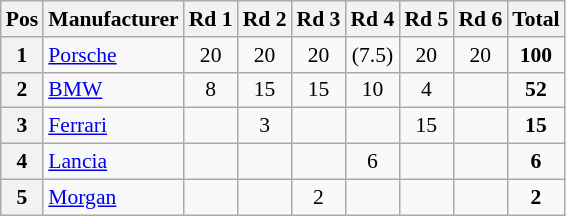<table class="wikitable" style="font-size: 90%;">
<tr>
<th>Pos</th>
<th>Manufacturer</th>
<th>Rd 1</th>
<th>Rd 2</th>
<th>Rd 3</th>
<th>Rd 4</th>
<th>Rd 5</th>
<th>Rd 6</th>
<th>Total</th>
</tr>
<tr>
<th>1</th>
<td> <a href='#'>Porsche</a></td>
<td align=center>20</td>
<td align=center>20</td>
<td align=center>20</td>
<td align=center>(7.5)</td>
<td align=center>20</td>
<td align=center>20</td>
<td align=center><strong>100</strong></td>
</tr>
<tr>
<th>2</th>
<td> <a href='#'>BMW</a></td>
<td align=center>8</td>
<td align=center>15</td>
<td align=center>15</td>
<td align=center>10</td>
<td align=center>4</td>
<td></td>
<td align=center><strong>52</strong></td>
</tr>
<tr>
<th>3</th>
<td> <a href='#'>Ferrari</a></td>
<td></td>
<td align=center>3</td>
<td></td>
<td></td>
<td align=center>15</td>
<td></td>
<td align=center><strong>15</strong></td>
</tr>
<tr>
<th>4</th>
<td> <a href='#'>Lancia</a></td>
<td></td>
<td></td>
<td></td>
<td align=center>6</td>
<td></td>
<td></td>
<td align=center><strong>6</strong></td>
</tr>
<tr>
<th>5</th>
<td> <a href='#'>Morgan</a></td>
<td></td>
<td></td>
<td align=center>2</td>
<td></td>
<td></td>
<td></td>
<td align=center><strong>2</strong></td>
</tr>
</table>
